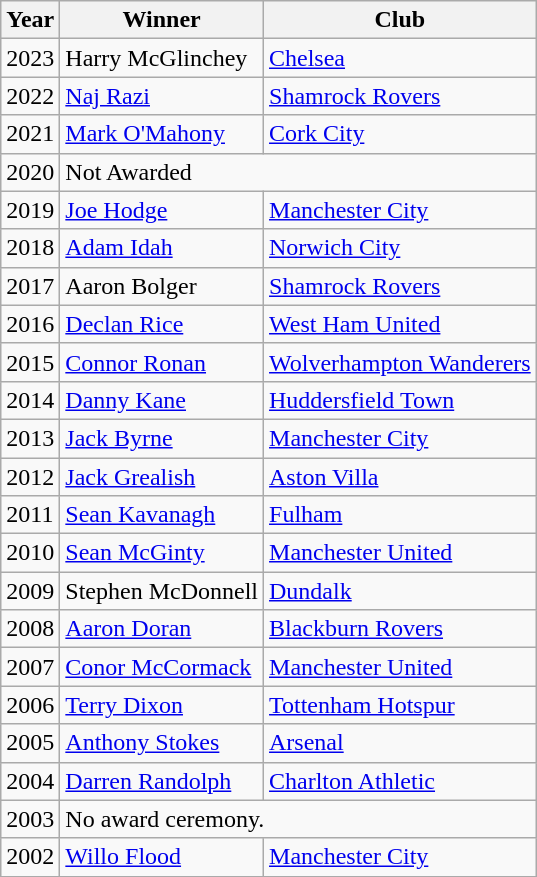<table class="wikitable">
<tr>
<th>Year</th>
<th>Winner</th>
<th>Club</th>
</tr>
<tr>
<td>2023</td>
<td>Harry McGlinchey</td>
<td><a href='#'>Chelsea</a></td>
</tr>
<tr>
<td>2022</td>
<td><a href='#'>Naj Razi</a></td>
<td><a href='#'>Shamrock Rovers</a></td>
</tr>
<tr>
<td>2021</td>
<td><a href='#'>Mark O'Mahony</a></td>
<td><a href='#'>Cork City</a></td>
</tr>
<tr>
<td>2020</td>
<td colspan="2">Not Awarded</td>
</tr>
<tr>
<td>2019</td>
<td><a href='#'>Joe Hodge</a></td>
<td><a href='#'>Manchester City</a></td>
</tr>
<tr>
<td>2018</td>
<td><a href='#'>Adam Idah</a></td>
<td><a href='#'>Norwich City</a></td>
</tr>
<tr>
<td>2017</td>
<td>Aaron Bolger</td>
<td><a href='#'>Shamrock Rovers</a></td>
</tr>
<tr>
<td>2016</td>
<td><a href='#'>Declan Rice</a></td>
<td><a href='#'>West Ham United</a></td>
</tr>
<tr>
<td>2015</td>
<td><a href='#'>Connor Ronan</a></td>
<td><a href='#'>Wolverhampton Wanderers</a></td>
</tr>
<tr>
<td>2014</td>
<td><a href='#'>Danny Kane</a></td>
<td><a href='#'>Huddersfield Town</a></td>
</tr>
<tr>
<td>2013</td>
<td><a href='#'>Jack Byrne</a></td>
<td><a href='#'>Manchester City</a></td>
</tr>
<tr>
<td>2012</td>
<td><a href='#'>Jack Grealish</a></td>
<td><a href='#'>Aston Villa</a></td>
</tr>
<tr>
<td>2011</td>
<td><a href='#'>Sean Kavanagh</a></td>
<td><a href='#'>Fulham</a></td>
</tr>
<tr>
<td>2010</td>
<td><a href='#'>Sean McGinty</a></td>
<td><a href='#'>Manchester United</a></td>
</tr>
<tr>
<td>2009</td>
<td>Stephen McDonnell</td>
<td><a href='#'>Dundalk</a></td>
</tr>
<tr>
<td>2008</td>
<td><a href='#'>Aaron Doran</a></td>
<td><a href='#'>Blackburn Rovers</a></td>
</tr>
<tr>
<td>2007</td>
<td><a href='#'>Conor McCormack</a></td>
<td><a href='#'>Manchester United</a></td>
</tr>
<tr>
<td>2006</td>
<td><a href='#'>Terry Dixon</a></td>
<td><a href='#'>Tottenham Hotspur</a></td>
</tr>
<tr>
<td>2005</td>
<td><a href='#'>Anthony Stokes</a></td>
<td><a href='#'>Arsenal</a></td>
</tr>
<tr>
<td>2004</td>
<td><a href='#'>Darren Randolph</a></td>
<td><a href='#'>Charlton Athletic</a></td>
</tr>
<tr>
<td>2003</td>
<td colspan="2">No award ceremony.</td>
</tr>
<tr>
<td>2002</td>
<td><a href='#'>Willo Flood</a></td>
<td><a href='#'>Manchester City</a></td>
</tr>
</table>
